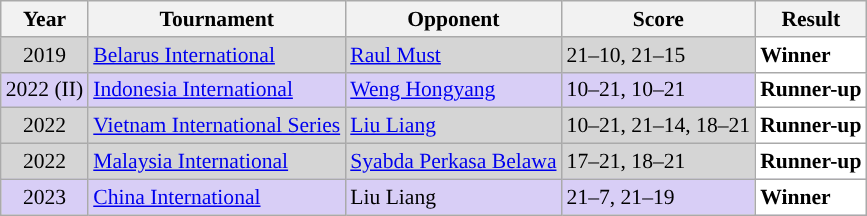<table class="sortable wikitable" style="font-size: 90%;">
<tr>
<th>Year</th>
<th>Tournament</th>
<th>Opponent</th>
<th>Score</th>
<th>Result</th>
</tr>
<tr style="background:#D5D5D5">
<td align="center">2019</td>
<td align="left"><a href='#'>Belarus International</a></td>
<td align="left"> <a href='#'>Raul Must</a></td>
<td align="left">21–10, 21–15</td>
<td style="text-align:left; background:white"> <strong>Winner</strong></td>
</tr>
<tr style="background:#D8CEF6">
<td align="center">2022 (II)</td>
<td align="left"><a href='#'>Indonesia International</a></td>
<td align="left"> <a href='#'>Weng Hongyang</a></td>
<td align="left">10–21, 10–21</td>
<td style="text-align:left; background:white"> <strong>Runner-up</strong></td>
</tr>
<tr style="background:#D5D5D5">
<td align="center">2022</td>
<td align="left"><a href='#'>Vietnam International Series</a></td>
<td align="left"> <a href='#'>Liu Liang</a></td>
<td align="left">10–21, 21–14, 18–21</td>
<td style="text-align:left; background:white"> <strong>Runner-up</strong></td>
</tr>
<tr style="background:#D5D5D5">
<td align="center">2022</td>
<td align="left"><a href='#'>Malaysia International</a></td>
<td align="left"> <a href='#'>Syabda Perkasa Belawa</a></td>
<td align="left">17–21, 18–21</td>
<td style="text-align:left; background:white"> <strong>Runner-up</strong></td>
</tr>
<tr style="background:#D8CEF6">
<td align="center">2023</td>
<td align="left"><a href='#'>China International</a></td>
<td align="left"> Liu Liang</td>
<td align="left">21–7, 21–19</td>
<td style="text-align:left; background:white"> <strong>Winner</strong></td>
</tr>
</table>
